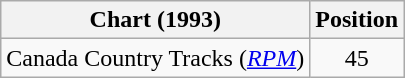<table class="wikitable sortable">
<tr>
<th scope="col">Chart (1993)</th>
<th scope="col">Position</th>
</tr>
<tr>
<td>Canada Country Tracks (<em><a href='#'>RPM</a></em>)</td>
<td align="center">45</td>
</tr>
</table>
